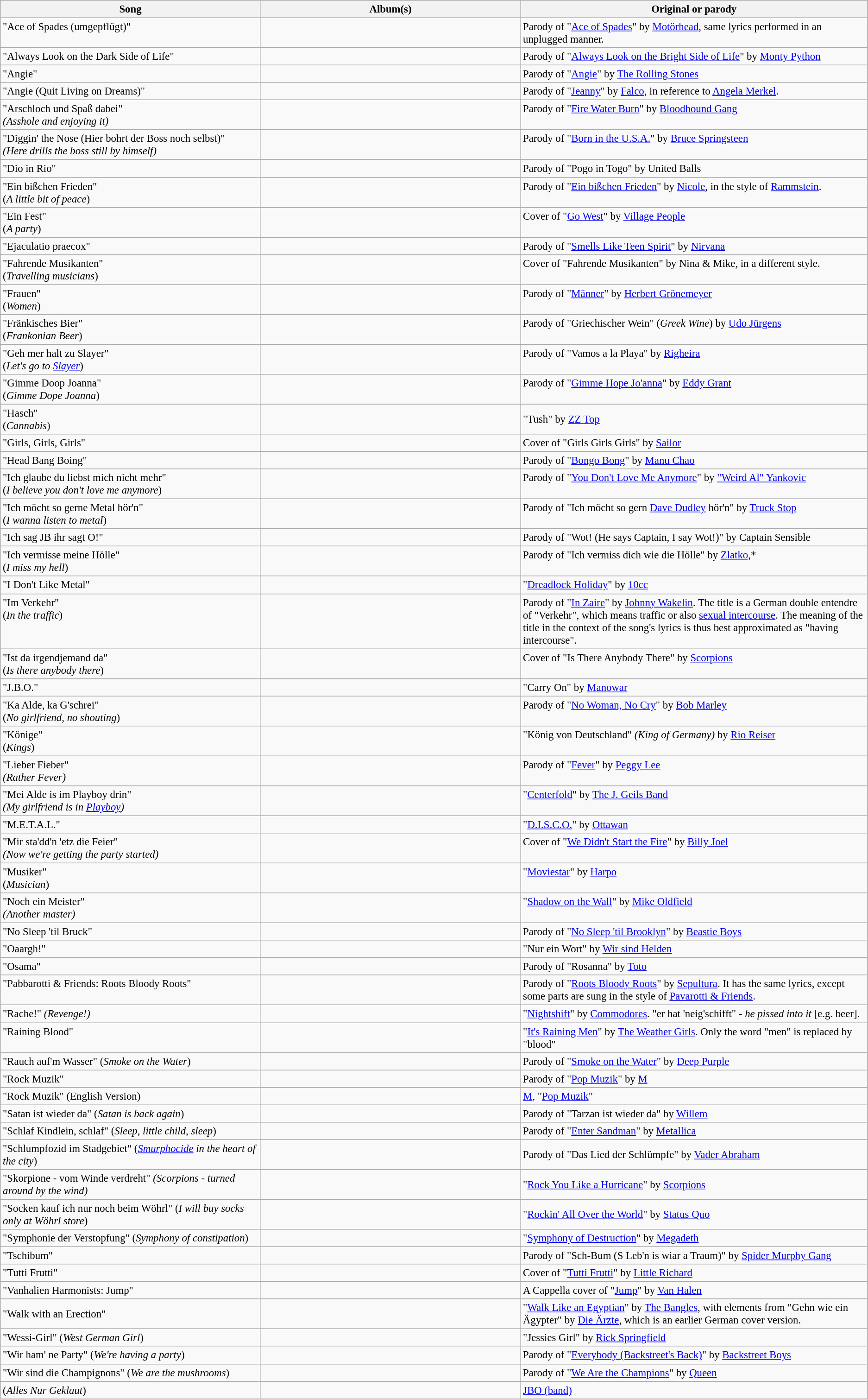<table class="wikitable sortable" style="font-size:95%;">
<tr>
<th width=30%>Song</th>
<th width=30%>Album(s)</th>
<th width=40%>Original or parody</th>
</tr>
<tr valign=top>
<td>"Ace of Spades (umgepflügt)"</td>
<td></td>
<td>Parody of "<a href='#'>Ace of Spades</a>" by <a href='#'>Motörhead</a>, same lyrics performed in an unplugged manner.</td>
</tr>
<tr valign=top>
<td>"Always Look on the Dark Side of Life"</td>
<td></td>
<td>Parody of "<a href='#'>Always Look on the Bright Side of Life</a>" by <a href='#'>Monty Python</a></td>
</tr>
<tr valign=top>
<td>"Angie"</td>
<td></td>
<td>Parody of "<a href='#'>Angie</a>" by <a href='#'>The Rolling Stones</a></td>
</tr>
<tr valign=top>
<td>"Angie (Quit Living on Dreams)"</td>
<td></td>
<td>Parody of "<a href='#'>Jeanny</a>" by <a href='#'>Falco</a>, in reference to <a href='#'>Angela Merkel</a>.</td>
</tr>
<tr valign=top>
<td>"Arschloch und Spaß dabei"<br><em>(Asshole and enjoying it)</em></td>
<td></td>
<td>Parody of "<a href='#'>Fire Water Burn</a>" by <a href='#'>Bloodhound Gang</a></td>
</tr>
<tr valign=top>
<td>"Diggin' the Nose (Hier bohrt der Boss noch selbst)"<br><em>(Here drills the boss still by himself)</em></td>
<td></td>
<td>Parody of "<a href='#'>Born in the U.S.A.</a>" by <a href='#'>Bruce Springsteen</a></td>
</tr>
<tr valign=top>
<td>"Dio in Rio"</td>
<td></td>
<td>Parody of "Pogo in Togo" by United Balls</td>
</tr>
<tr valign=top>
<td>"Ein bißchen Frieden"<br>(<em>A little bit of peace</em>)</td>
<td></td>
<td>Parody of "<a href='#'>Ein bißchen Frieden</a>" by <a href='#'>Nicole</a>, in the style of <a href='#'>Rammstein</a>.</td>
</tr>
<tr valign=top>
<td>"Ein Fest"<br>(<em>A party</em>)</td>
<td></td>
<td>Cover of "<a href='#'>Go West</a>" by <a href='#'>Village People</a></td>
</tr>
<tr valign=top>
<td>"Ejaculatio praecox"</td>
<td></td>
<td>Parody of "<a href='#'>Smells Like Teen Spirit</a>" by <a href='#'>Nirvana</a></td>
</tr>
<tr valign=top>
<td>"Fahrende Musikanten"<br>(<em>Travelling musicians</em>)</td>
<td></td>
<td>Cover of "Fahrende Musikanten" by Nina & Mike, in a different style.</td>
</tr>
<tr valign=top>
<td>"Frauen"<br>(<em>Women</em>)</td>
<td></td>
<td>Parody of "<a href='#'>Männer</a>" by <a href='#'>Herbert Grönemeyer</a></td>
</tr>
<tr valign=top>
<td>"Fränkisches Bier"<br>(<em>Frankonian Beer</em>)</td>
<td></td>
<td>Parody of "Griechischer Wein" (<em>Greek Wine</em>) by <a href='#'>Udo Jürgens</a></td>
</tr>
<tr valign=top>
<td>"Geh mer halt zu Slayer"<br>(<em>Let's go to <a href='#'>Slayer</a></em>)</td>
<td></td>
<td>Parody of "Vamos a la Playa" by <a href='#'>Righeira</a></td>
</tr>
<tr valign=top>
<td>"Gimme Doop Joanna"<br>(<em>Gimme Dope Joanna</em>)</td>
<td></td>
<td>Parody of "<a href='#'>Gimme Hope Jo'anna</a>" by <a href='#'>Eddy Grant</a></td>
</tr>
<tr>
<td>"Hasch"<br>(<em>Cannabis</em>)</td>
<td></td>
<td>"Tush" by <a href='#'>ZZ Top</a></td>
</tr>
<tr valign=top>
<td>"Girls, Girls, Girls"</td>
<td></td>
<td>Cover of "Girls Girls Girls" by <a href='#'>Sailor</a></td>
</tr>
<tr valign=top>
<td>"Head Bang Boing"</td>
<td></td>
<td>Parody of "<a href='#'>Bongo Bong</a>" by <a href='#'>Manu Chao</a></td>
</tr>
<tr valign=top>
<td>"Ich glaube du liebst mich nicht mehr"<br>(<em>I believe you don't love me anymore</em>)</td>
<td></td>
<td>Parody of "<a href='#'>You Don't Love Me Anymore</a>" by <a href='#'>"Weird Al" Yankovic</a></td>
</tr>
<tr valign=top>
<td>"Ich möcht so gerne Metal hör'n"<br>(<em>I wanna listen to metal</em>)</td>
<td></td>
<td>Parody of "Ich möcht so gern <a href='#'>Dave Dudley</a> hör'n" by <a href='#'>Truck Stop</a></td>
</tr>
<tr valign=top>
<td>"Ich sag JB ihr sagt O!"</td>
<td></td>
<td>Parody of "Wot! (He says Captain, I say Wot!)" by Captain Sensible</td>
</tr>
<tr valign=top>
<td>"Ich vermisse meine Hölle"<br>(<em>I miss my hell</em>)</td>
<td></td>
<td>Parody of "Ich vermiss dich wie die Hölle" by <a href='#'>Zlatko</a>,*</td>
</tr>
<tr valign=top>
<td>"I Don't Like Metal"</td>
<td></td>
<td>"<a href='#'>Dreadlock Holiday</a>" by <a href='#'>10cc</a></td>
</tr>
<tr valign=top>
<td>"Im Verkehr"<br>(<em>In the traffic</em>)</td>
<td></td>
<td>Parody of "<a href='#'>In Zaire</a>" by <a href='#'>Johnny Wakelin</a>. The title is a German double entendre of "Verkehr", which means traffic or also <a href='#'>sexual intercourse</a>. The meaning of the title in the context of the song's lyrics is thus best approximated as "having intercourse".</td>
</tr>
<tr valign=top>
<td>"Ist da irgendjemand da"<br>(<em>Is there anybody there</em>)</td>
<td></td>
<td>Cover of "Is There Anybody There" by <a href='#'>Scorpions</a></td>
</tr>
<tr valign=top>
<td>"J.B.O."</td>
<td></td>
<td>"Carry On" by <a href='#'>Manowar</a></td>
</tr>
<tr valign=top>
<td>"Ka Alde, ka G'schrei"<br>(<em>No girlfriend, no shouting</em>)</td>
<td></td>
<td>Parody of "<a href='#'>No Woman, No Cry</a>" by <a href='#'>Bob Marley</a></td>
</tr>
<tr valign=top>
<td>"Könige"<br>(<em>Kings</em>)</td>
<td></td>
<td>"König von Deutschland" <em>(King of Germany)</em> by <a href='#'>Rio Reiser</a></td>
</tr>
<tr valign=top>
<td>"Lieber Fieber"<br><em>(Rather Fever)</em></td>
<td></td>
<td>Parody of "<a href='#'>Fever</a>" by <a href='#'>Peggy Lee</a></td>
</tr>
<tr valign=top>
<td>"Mei Alde is im Playboy drin"<br><em>(My girlfriend is in <a href='#'>Playboy</a>)</em></td>
<td></td>
<td>"<a href='#'>Centerfold</a>" by <a href='#'>The J. Geils Band</a></td>
</tr>
<tr valign=top>
<td>"M.E.T.A.L."</td>
<td></td>
<td>"<a href='#'>D.I.S.C.O.</a>" by <a href='#'>Ottawan</a></td>
</tr>
<tr valign=top>
<td>"Mir sta'dd'n 'etz die Feier"<br><em>(Now we're getting the party started)</em></td>
<td></td>
<td>Cover of "<a href='#'>We Didn't Start the Fire</a>" by <a href='#'>Billy Joel</a></td>
</tr>
<tr valign=top>
<td>"Musiker"<br>(<em>Musician</em>)</td>
<td></td>
<td>"<a href='#'>Moviestar</a>" by <a href='#'>Harpo</a></td>
</tr>
<tr valign=top>
<td>"Noch ein Meister"<br><em>(Another master)</em></td>
<td></td>
<td>"<a href='#'>Shadow on the Wall</a>" by <a href='#'>Mike Oldfield</a></td>
</tr>
<tr valign=top>
<td>"No Sleep 'til Bruck"</td>
<td></td>
<td>Parody of "<a href='#'>No Sleep 'til Brooklyn</a>" by <a href='#'>Beastie Boys</a></td>
</tr>
<tr valign=top>
<td>"Oaargh!"</td>
<td></td>
<td>"Nur ein Wort" by <a href='#'>Wir sind Helden</a></td>
</tr>
<tr valign=top>
<td>"Osama"</td>
<td></td>
<td>Parody of "Rosanna" by <a href='#'>Toto</a></td>
</tr>
<tr valign=top>
<td>"Pabbarotti & Friends: Roots Bloody Roots"</td>
<td></td>
<td>Parody of "<a href='#'>Roots Bloody Roots</a>" by <a href='#'>Sepultura</a>. It has the same lyrics, except some parts are sung in the style of <a href='#'>Pavarotti & Friends</a>.</td>
</tr>
<tr valign=top>
<td>"Rache!" <em>(Revenge!)</em></td>
<td></td>
<td>"<a href='#'>Nightshift</a>" by <a href='#'>Commodores</a>. "er hat 'neig'schifft" - <em>he pissed into it</em> [e.g. beer].</td>
</tr>
<tr valign=top>
<td>"Raining Blood"</td>
<td></td>
<td>"<a href='#'>It's Raining Men</a>" by <a href='#'>The Weather Girls</a>. Only the word "men" is replaced by "blood"</td>
</tr>
<tr>
<td>"Rauch auf'm Wasser" (<em>Smoke on the Water</em>)</td>
<td></td>
<td>Parody of "<a href='#'>Smoke on the Water</a>" by <a href='#'>Deep Purple</a></td>
</tr>
<tr>
<td>"Rock Muzik"</td>
<td></td>
<td>Parody of "<a href='#'>Pop Muzik</a>" by <a href='#'>M</a></td>
</tr>
<tr>
<td>"Rock Muzik" (English Version)</td>
<td></td>
<td><a href='#'>M</a>, "<a href='#'>Pop Muzik</a>"</td>
</tr>
<tr>
<td>"Satan ist wieder da" (<em>Satan is back again</em>)</td>
<td></td>
<td>Parody of "Tarzan ist wieder da" by <a href='#'>Willem</a></td>
</tr>
<tr>
<td>"Schlaf Kindlein, schlaf" (<em>Sleep, little child, sleep</em>)</td>
<td></td>
<td>Parody of "<a href='#'>Enter Sandman</a>" by <a href='#'>Metallica</a></td>
</tr>
<tr>
<td>"Schlumpfozid im Stadgebiet" (<em><a href='#'>Smurphocide</a> in the heart of the city</em>)</td>
<td></td>
<td>Parody of "Das Lied der Schlümpfe" by <a href='#'>Vader Abraham</a></td>
</tr>
<tr>
<td>"Skorpione - vom Winde verdreht" <em>(Scorpions - turned around by the wind)</em></td>
<td></td>
<td>"<a href='#'>Rock You Like a Hurricane</a>" by <a href='#'>Scorpions</a></td>
</tr>
<tr>
<td>"Socken kauf ich nur noch beim Wöhrl" (<em>I will buy socks only at Wöhrl store</em>)</td>
<td></td>
<td>"<a href='#'>Rockin' All Over the World</a>" by <a href='#'>Status Quo</a></td>
</tr>
<tr>
<td>"Symphonie der Verstopfung" (<em>Symphony of constipation</em>)</td>
<td></td>
<td>"<a href='#'>Symphony of Destruction</a>" by <a href='#'>Megadeth</a></td>
</tr>
<tr>
<td>"Tschibum"</td>
<td></td>
<td>Parody of "Sch-Bum (S Leb'n is wiar a Traum)" by <a href='#'>Spider Murphy Gang</a></td>
</tr>
<tr>
<td>"Tutti Frutti"</td>
<td></td>
<td>Cover of "<a href='#'>Tutti Frutti</a>" by <a href='#'>Little Richard</a></td>
</tr>
<tr>
<td>"Vanhalien Harmonists: Jump"</td>
<td></td>
<td>A Cappella cover of "<a href='#'>Jump</a>" by <a href='#'>Van Halen</a></td>
</tr>
<tr>
<td>"Walk with an Erection"</td>
<td></td>
<td>"<a href='#'>Walk Like an Egyptian</a>" by <a href='#'>The Bangles</a>, with elements from "Gehn wie ein Ägypter" by <a href='#'>Die Ärzte</a>, which is an earlier German cover version.</td>
</tr>
<tr>
<td>"Wessi-Girl" (<em>West German Girl</em>)</td>
<td></td>
<td>"Jessies Girl" by <a href='#'>Rick Springfield</a></td>
</tr>
<tr>
<td>"Wir ham' ne Party" (<em>We're having a party</em>)</td>
<td></td>
<td>Parody of "<a href='#'>Everybody (Backstreet's Back)</a>" by <a href='#'>Backstreet Boys</a></td>
</tr>
<tr>
<td>"Wir sind die Champignons" (<em>We are the mushrooms</em>)</td>
<td></td>
<td>Parody of "<a href='#'>We Are the Champions</a>" by <a href='#'>Queen</a></td>
</tr>
<tr>
<td>(<em>Alles Nur Geklaut</em>)</td>
<td></td>
<td><a href='#'>JBO (band)</a></td>
</tr>
</table>
